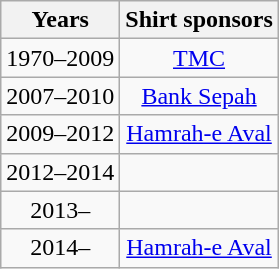<table class="wikitable" style="text-align: center">
<tr>
<th>Years</th>
<th>Shirt sponsors</th>
</tr>
<tr>
<td>1970–2009</td>
<td><a href='#'>TMC</a></td>
</tr>
<tr>
<td>2007–2010</td>
<td><a href='#'>Bank Sepah</a></td>
</tr>
<tr>
<td>2009–2012</td>
<td><a href='#'>Hamrah-e Aval</a></td>
</tr>
<tr>
<td>2012–2014</td>
<td></td>
</tr>
<tr>
<td>2013–</td>
<td></td>
</tr>
<tr>
<td>2014–</td>
<td><a href='#'>Hamrah-e Aval</a></td>
</tr>
</table>
